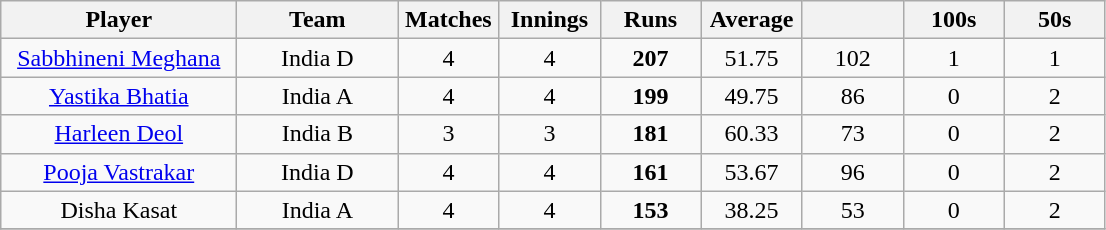<table class="wikitable" style="text-align:center;">
<tr>
<th width=150>Player</th>
<th width=100>Team</th>
<th width=60>Matches</th>
<th width=60>Innings</th>
<th width=60>Runs</th>
<th width=60>Average</th>
<th width=60></th>
<th width=60>100s</th>
<th width=60>50s</th>
</tr>
<tr>
<td><a href='#'>Sabbhineni Meghana</a></td>
<td>India D</td>
<td>4</td>
<td>4</td>
<td><strong>207</strong></td>
<td>51.75</td>
<td>102</td>
<td>1</td>
<td>1</td>
</tr>
<tr>
<td><a href='#'>Yastika Bhatia</a></td>
<td>India A</td>
<td>4</td>
<td>4</td>
<td><strong>199</strong></td>
<td>49.75</td>
<td>86</td>
<td>0</td>
<td>2</td>
</tr>
<tr>
<td><a href='#'>Harleen Deol</a></td>
<td>India B</td>
<td>3</td>
<td>3</td>
<td><strong>181</strong></td>
<td>60.33</td>
<td>73</td>
<td>0</td>
<td>2</td>
</tr>
<tr>
<td><a href='#'>Pooja Vastrakar</a></td>
<td>India D</td>
<td>4</td>
<td>4</td>
<td><strong>161</strong></td>
<td>53.67</td>
<td>96</td>
<td>0</td>
<td>2</td>
</tr>
<tr>
<td>Disha Kasat</td>
<td>India A</td>
<td>4</td>
<td>4</td>
<td><strong>153</strong></td>
<td>38.25</td>
<td>53</td>
<td>0</td>
<td>2</td>
</tr>
<tr>
</tr>
</table>
